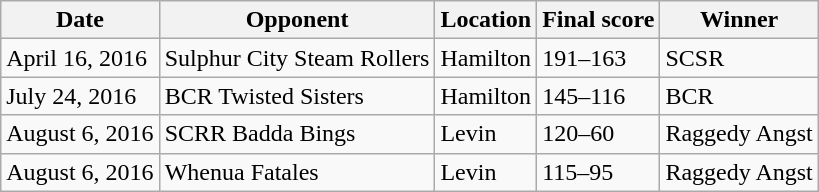<table class="wikitable">
<tr>
<th>Date</th>
<th>Opponent</th>
<th>Location</th>
<th>Final score</th>
<th>Winner</th>
</tr>
<tr>
<td>April 16, 2016</td>
<td>Sulphur City Steam Rollers</td>
<td>Hamilton</td>
<td>191–163</td>
<td>SCSR</td>
</tr>
<tr>
<td>July 24, 2016</td>
<td>BCR Twisted Sisters</td>
<td>Hamilton</td>
<td>145–116</td>
<td>BCR</td>
</tr>
<tr>
<td>August 6, 2016</td>
<td>SCRR Badda Bings</td>
<td>Levin</td>
<td>120–60</td>
<td>Raggedy Angst</td>
</tr>
<tr>
<td>August 6, 2016</td>
<td>Whenua Fatales</td>
<td>Levin</td>
<td>115–95</td>
<td>Raggedy Angst</td>
</tr>
</table>
